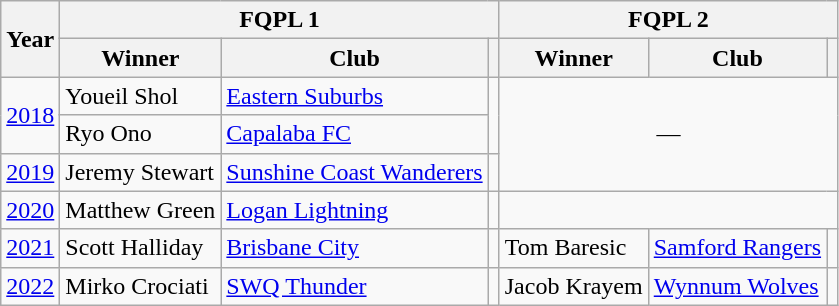<table class="wikitable sortable">
<tr>
<th rowspan="2">Year</th>
<th colspan="3">FQPL 1</th>
<th colspan="3">FQPL 2</th>
</tr>
<tr>
<th>Winner</th>
<th>Club</th>
<th></th>
<th>Winner</th>
<th>Club</th>
<th></th>
</tr>
<tr>
<td rowspan="2"><a href='#'>2018</a></td>
<td> Youeil Shol</td>
<td><a href='#'>Eastern Suburbs</a></td>
<td rowspan="2"></td>
<td align="center" colspan="4" rowspan="3">—</td>
</tr>
<tr>
<td> Ryo Ono</td>
<td><a href='#'>Capalaba FC</a></td>
</tr>
<tr>
<td><a href='#'>2019</a></td>
<td> Jeremy Stewart</td>
<td><a href='#'>Sunshine Coast Wanderers</a></td>
<td></td>
</tr>
<tr>
<td><a href='#'>2020</a></td>
<td> Matthew Green</td>
<td><a href='#'>Logan Lightning</a></td>
<td></td>
</tr>
<tr>
<td><a href='#'>2021</a></td>
<td> Scott Halliday</td>
<td><a href='#'>Brisbane City</a></td>
<td></td>
<td> Tom Baresic</td>
<td><a href='#'>Samford Rangers</a></td>
<td></td>
</tr>
<tr>
<td><a href='#'>2022</a></td>
<td> Mirko Crociati</td>
<td><a href='#'>SWQ Thunder</a></td>
<td></td>
<td>Jacob Krayem</td>
<td><a href='#'>Wynnum Wolves</a></td>
<td></td>
</tr>
</table>
